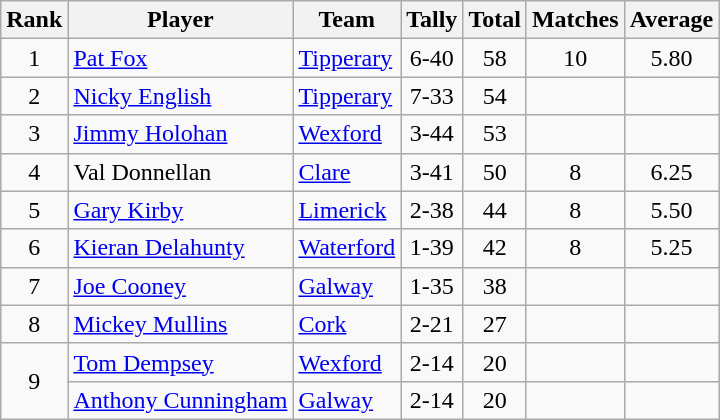<table class="wikitable">
<tr>
<th>Rank</th>
<th>Player</th>
<th>Team</th>
<th>Tally</th>
<th>Total</th>
<th>Matches</th>
<th>Average</th>
</tr>
<tr>
<td rowspan=1 align=center>1</td>
<td><a href='#'>Pat Fox</a></td>
<td><a href='#'>Tipperary</a></td>
<td align=center>6-40</td>
<td align=center>58</td>
<td align=center>10</td>
<td align=center>5.80</td>
</tr>
<tr>
<td rowspan=1 align=center>2</td>
<td><a href='#'>Nicky English</a></td>
<td><a href='#'>Tipperary</a></td>
<td align=center>7-33</td>
<td align=center>54</td>
<td align=center></td>
<td align=center></td>
</tr>
<tr>
<td rowspan=1 align=center>3</td>
<td><a href='#'>Jimmy Holohan</a></td>
<td><a href='#'>Wexford</a></td>
<td align=center>3-44</td>
<td align=center>53</td>
<td align=center></td>
<td align=center></td>
</tr>
<tr>
<td rowspan=1 align=center>4</td>
<td>Val Donnellan</td>
<td><a href='#'>Clare</a></td>
<td align=center>3-41</td>
<td align=center>50</td>
<td align=center>8</td>
<td align=center>6.25</td>
</tr>
<tr>
<td rowspan=1 align=center>5</td>
<td><a href='#'>Gary Kirby</a></td>
<td><a href='#'>Limerick</a></td>
<td align=center>2-38</td>
<td align=center>44</td>
<td align=center>8</td>
<td align=center>5.50</td>
</tr>
<tr>
<td rowspan=1 align=center>6</td>
<td><a href='#'>Kieran Delahunty</a></td>
<td><a href='#'>Waterford</a></td>
<td align=center>1-39</td>
<td align=center>42</td>
<td align=center>8</td>
<td align=center>5.25</td>
</tr>
<tr>
<td rowspan=1 align=center>7</td>
<td><a href='#'>Joe Cooney</a></td>
<td><a href='#'>Galway</a></td>
<td align=center>1-35</td>
<td align=center>38</td>
<td align=center></td>
<td align=center></td>
</tr>
<tr>
<td rowspan=1 align=center>8</td>
<td><a href='#'>Mickey Mullins</a></td>
<td><a href='#'>Cork</a></td>
<td align=center>2-21</td>
<td align=center>27</td>
<td align=center></td>
<td align=center></td>
</tr>
<tr>
<td rowspan=2 align=center>9</td>
<td><a href='#'>Tom Dempsey</a></td>
<td><a href='#'>Wexford</a></td>
<td align=center>2-14</td>
<td align=center>20</td>
<td align=center></td>
<td align=center></td>
</tr>
<tr>
<td><a href='#'>Anthony Cunningham</a></td>
<td><a href='#'>Galway</a></td>
<td align=center>2-14</td>
<td align=center>20</td>
<td align=center></td>
<td align=center></td>
</tr>
</table>
